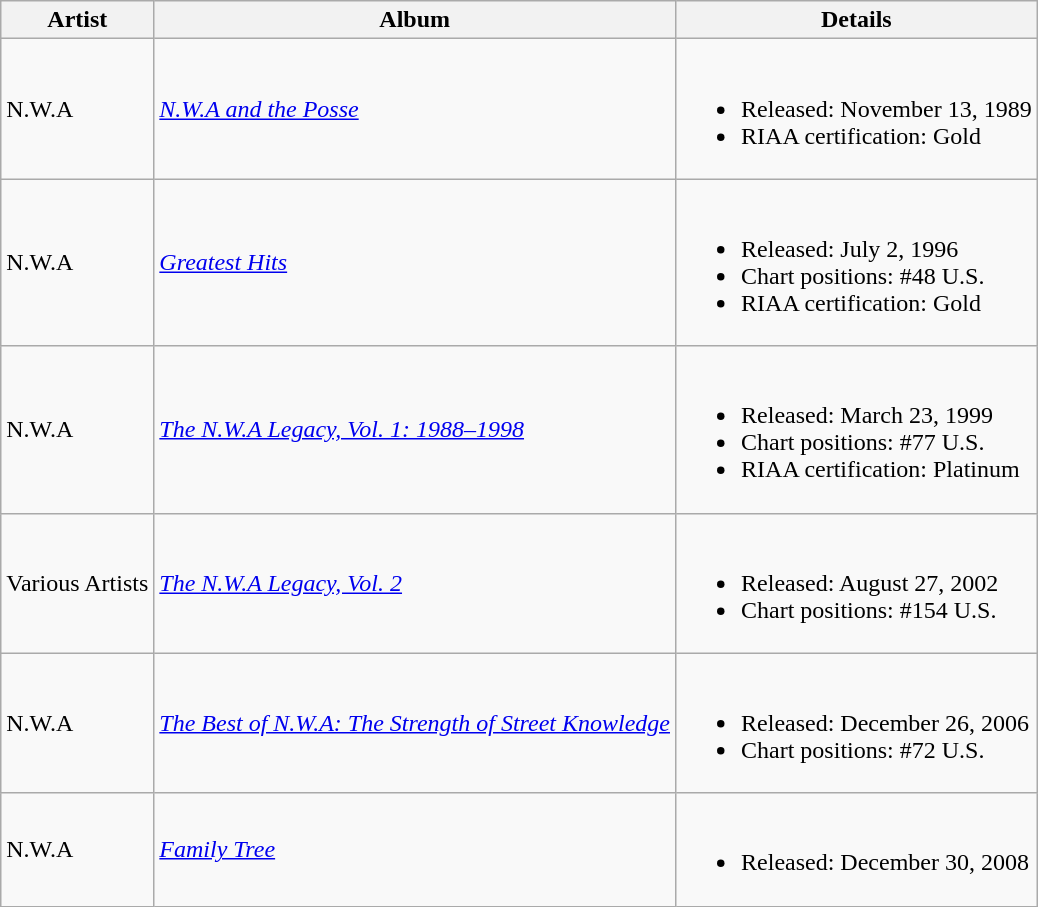<table class="wikitable sortable">
<tr>
<th>Artist</th>
<th>Album</th>
<th class="unsortable">Details</th>
</tr>
<tr>
<td>N.W.A</td>
<td><em><a href='#'>N.W.A and the Posse</a></em></td>
<td><br><ul><li>Released: November 13, 1989</li><li>RIAA certification: Gold</li></ul></td>
</tr>
<tr>
<td>N.W.A</td>
<td><em><a href='#'>Greatest Hits</a></em></td>
<td><br><ul><li>Released: July 2, 1996</li><li>Chart positions: #48 U.S.</li><li>RIAA certification: Gold</li></ul></td>
</tr>
<tr>
<td>N.W.A</td>
<td><em><a href='#'>The N.W.A Legacy, Vol. 1: 1988–1998</a></em></td>
<td><br><ul><li>Released: March 23, 1999</li><li>Chart positions: #77 U.S.</li><li>RIAA certification: Platinum</li></ul></td>
</tr>
<tr>
<td>Various Artists</td>
<td><em><a href='#'>The N.W.A Legacy, Vol. 2</a></em></td>
<td><br><ul><li>Released: August 27, 2002</li><li>Chart positions: #154 U.S.</li></ul></td>
</tr>
<tr>
<td>N.W.A</td>
<td><em><a href='#'>The Best of N.W.A: The Strength of Street Knowledge</a></em></td>
<td><br><ul><li>Released: December 26, 2006</li><li>Chart positions: #72 U.S.</li></ul></td>
</tr>
<tr>
<td>N.W.A</td>
<td><em><a href='#'>Family Tree</a></em></td>
<td><br><ul><li>Released: December 30, 2008</li></ul></td>
</tr>
</table>
